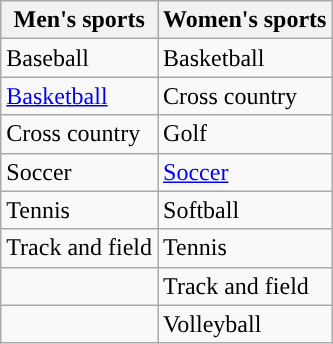<table class= wikitable>
<tr>
<th>Men's sports</th>
<th>Women's sports</th>
</tr>
<tr>
<td>Baseball</td>
<td>Basketball</td>
</tr>
<tr>
<td><a href='#'>Basketball</a></td>
<td>Cross country</td>
</tr>
<tr>
<td>Cross country</td>
<td>Golf</td>
</tr>
<tr>
<td>Soccer</td>
<td><a href='#'>Soccer</a></td>
</tr>
<tr>
<td>Tennis</td>
<td>Softball</td>
</tr>
<tr>
<td>Track and field</td>
<td>Tennis</td>
</tr>
<tr>
<td></td>
<td>Track and field</td>
</tr>
<tr>
<td></td>
<td>Volleyball</td>
</tr>
</table>
